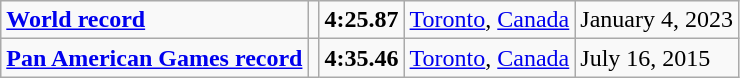<table class="wikitable">
<tr>
<td><strong><a href='#'>World record</a></strong></td>
<td></td>
<td><strong>4:25.87</strong></td>
<td><a href='#'>Toronto</a>, <a href='#'>Canada</a></td>
<td>January 4, 2023</td>
</tr>
<tr>
<td><strong><a href='#'>Pan American Games record</a></strong></td>
<td></td>
<td><strong>4:35.46</strong></td>
<td><a href='#'>Toronto</a>, <a href='#'>Canada</a></td>
<td>July 16, 2015</td>
</tr>
</table>
